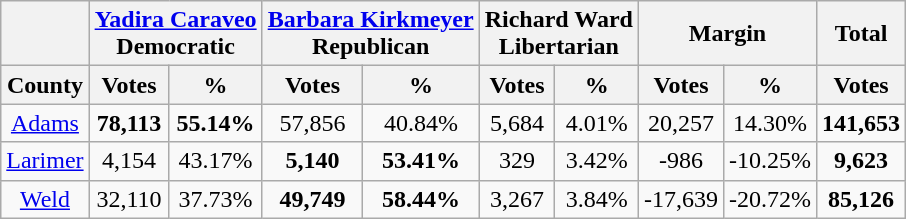<table class="wikitable sortable" style="text-align:center">
<tr>
<th></th>
<th style="text-align:center;" colspan="2"><a href='#'>Yadira Caraveo</a><br>Democratic</th>
<th style="text-align:center;" colspan="2"><a href='#'>Barbara Kirkmeyer</a><br>Republican</th>
<th style="text-align:center;" colspan="2">Richard Ward<br>Libertarian</th>
<th style="text-align:center;" colspan="2">Margin</th>
<th style="text-align:center;">Total</th>
</tr>
<tr>
<th align=center>County</th>
<th style="text-align:center;" data-sort-type="number">Votes</th>
<th style="text-align:center;" data-sort-type="number">%</th>
<th style="text-align:center;" data-sort-type="number">Votes</th>
<th style="text-align:center;" data-sort-type="number">%</th>
<th style="text-align:center;" data-sort-type="number">Votes</th>
<th style="text-align:center;" data-sort-type="number">%</th>
<th style="text-align:center;" data-sort-type="number">Votes</th>
<th style="text-align:center;" data-sort-type="number">%</th>
<th style="text-align:center;" data-sort-type="number">Votes</th>
</tr>
<tr>
<td align=center><a href='#'>Adams</a></td>
<td><strong>78,113</strong></td>
<td><strong>55.14%</strong></td>
<td>57,856</td>
<td>40.84%</td>
<td>5,684</td>
<td>4.01%</td>
<td>20,257</td>
<td>14.30%</td>
<td><strong>141,653</strong></td>
</tr>
<tr>
<td align=center><a href='#'>Larimer</a></td>
<td>4,154</td>
<td>43.17%</td>
<td><strong>5,140</strong></td>
<td><strong>53.41%</strong></td>
<td>329</td>
<td>3.42%</td>
<td>-986</td>
<td>-10.25%</td>
<td><strong>9,623</strong></td>
</tr>
<tr>
<td align=center><a href='#'>Weld</a></td>
<td>32,110</td>
<td>37.73%</td>
<td><strong>49,749</strong></td>
<td><strong>58.44%</strong></td>
<td>3,267</td>
<td>3.84%</td>
<td>-17,639</td>
<td>-20.72%</td>
<td><strong>85,126</strong></td>
</tr>
</table>
